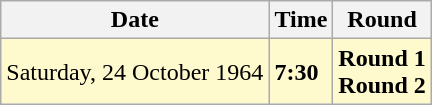<table class="wikitable">
<tr>
<th>Date</th>
<th>Time</th>
<th>Round</th>
</tr>
<tr style=background:lemonchiffon>
<td>Saturday, 24 October 1964</td>
<td><strong>7:30</strong></td>
<td><strong>Round 1</strong><br><strong>Round 2</strong></td>
</tr>
</table>
